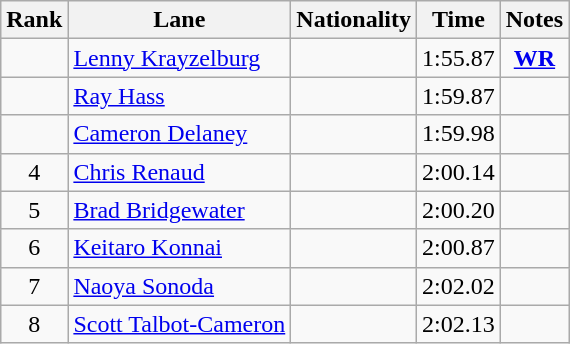<table class="wikitable sortable" style="text-align:center">
<tr>
<th>Rank</th>
<th>Lane</th>
<th>Nationality</th>
<th>Time</th>
<th>Notes</th>
</tr>
<tr>
<td></td>
<td align=left><a href='#'>Lenny Krayzelburg</a></td>
<td align=left></td>
<td>1:55.87</td>
<td><strong><a href='#'>WR</a></strong></td>
</tr>
<tr>
<td></td>
<td align=left><a href='#'>Ray Hass</a></td>
<td align=left></td>
<td>1:59.87</td>
<td></td>
</tr>
<tr>
<td></td>
<td align=left><a href='#'>Cameron Delaney</a></td>
<td align=left></td>
<td>1:59.98</td>
<td></td>
</tr>
<tr>
<td>4</td>
<td align=left><a href='#'>Chris Renaud</a></td>
<td align=left></td>
<td>2:00.14</td>
<td></td>
</tr>
<tr>
<td>5</td>
<td align=left><a href='#'>Brad Bridgewater</a></td>
<td align=left></td>
<td>2:00.20</td>
<td></td>
</tr>
<tr>
<td>6</td>
<td align=left><a href='#'>Keitaro Konnai</a></td>
<td align=left></td>
<td>2:00.87</td>
<td></td>
</tr>
<tr>
<td>7</td>
<td align=left><a href='#'>Naoya Sonoda</a></td>
<td align=left></td>
<td>2:02.02</td>
<td></td>
</tr>
<tr>
<td>8</td>
<td align=left><a href='#'>Scott Talbot-Cameron</a></td>
<td align=left></td>
<td>2:02.13</td>
<td></td>
</tr>
</table>
